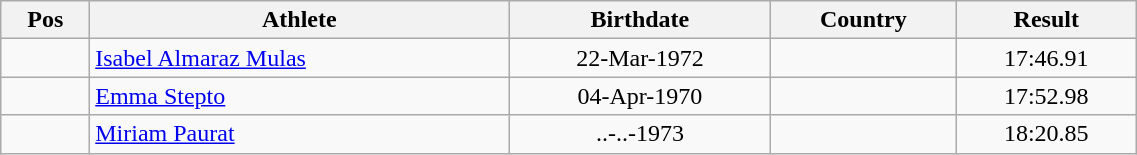<table class="wikitable"  style="text-align:center; width:60%;">
<tr>
<th>Pos</th>
<th>Athlete</th>
<th>Birthdate</th>
<th>Country</th>
<th>Result</th>
</tr>
<tr>
<td align=center></td>
<td align=left><a href='#'>Isabel Almaraz Mulas</a></td>
<td>22-Mar-1972</td>
<td align=left></td>
<td>17:46.91</td>
</tr>
<tr>
<td align=center></td>
<td align=left><a href='#'>Emma Stepto</a></td>
<td>04-Apr-1970</td>
<td align=left></td>
<td>17:52.98</td>
</tr>
<tr>
<td align=center></td>
<td align=left><a href='#'>Miriam Paurat</a></td>
<td>..-..-1973</td>
<td align=left></td>
<td>18:20.85</td>
</tr>
</table>
